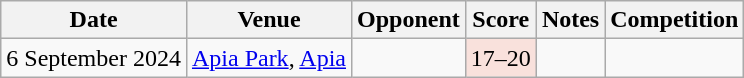<table class="wikitable">
<tr>
<th>Date</th>
<th>Venue</th>
<th>Opponent</th>
<th>Score</th>
<th>Notes</th>
<th>Competition</th>
</tr>
<tr>
<td>6 September 2024</td>
<td><a href='#'>Apia Park</a>, <a href='#'>Apia</a></td>
<td></td>
<td align="center" bgcolor="#F9E1DC">17–20</td>
<td></td>
<td></td>
</tr>
</table>
